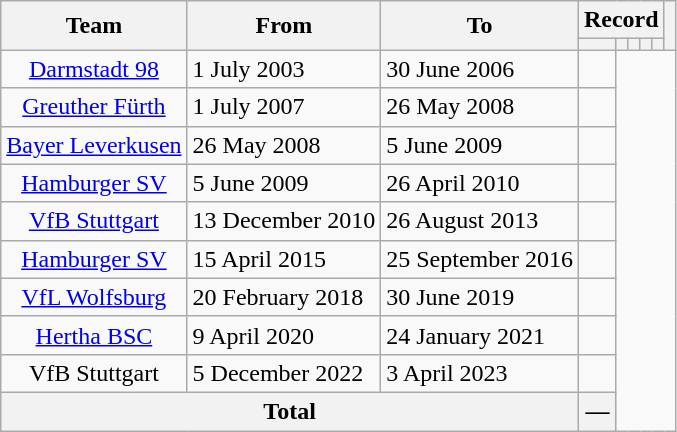<table class="wikitable" style="text-align: center">
<tr>
<th rowspan="2">Team</th>
<th rowspan="2">From</th>
<th rowspan="2">To</th>
<th colspan="5">Record</th>
<th rowspan="2"></th>
</tr>
<tr>
<th></th>
<th></th>
<th></th>
<th></th>
<th></th>
</tr>
<tr>
<td><a href='#'>Darmstadt 98</a></td>
<td align=left>1 July 2003</td>
<td align=left>30 June 2006<br></td>
<td></td>
</tr>
<tr>
<td><a href='#'>Greuther Fürth</a></td>
<td align=left>1 July 2007</td>
<td align=left>26 May 2008<br></td>
<td></td>
</tr>
<tr>
<td><a href='#'>Bayer Leverkusen</a></td>
<td align=left>26 May 2008</td>
<td align=left>5 June 2009<br></td>
<td></td>
</tr>
<tr>
<td><a href='#'>Hamburger SV</a></td>
<td align=left>5 June 2009</td>
<td align=left>26 April 2010<br></td>
<td></td>
</tr>
<tr>
<td><a href='#'>VfB Stuttgart</a></td>
<td align=left>13 December 2010</td>
<td align=left>26 August 2013<br></td>
<td></td>
</tr>
<tr>
<td><a href='#'>Hamburger SV</a></td>
<td align=left>15 April 2015</td>
<td align=left>25 September 2016<br></td>
<td></td>
</tr>
<tr>
<td><a href='#'>VfL Wolfsburg</a></td>
<td align=left>20 February 2018</td>
<td align=left>30 June 2019<br></td>
<td></td>
</tr>
<tr>
<td><a href='#'>Hertha BSC</a></td>
<td align=left>9 April 2020</td>
<td align=left>24 January 2021<br></td>
<td></td>
</tr>
<tr>
<td>VfB Stuttgart</td>
<td align=left>5 December 2022</td>
<td align=left>3 April 2023<br></td>
<td></td>
</tr>
<tr>
<th colspan="3">Total<br></th>
<th>—</th>
</tr>
</table>
